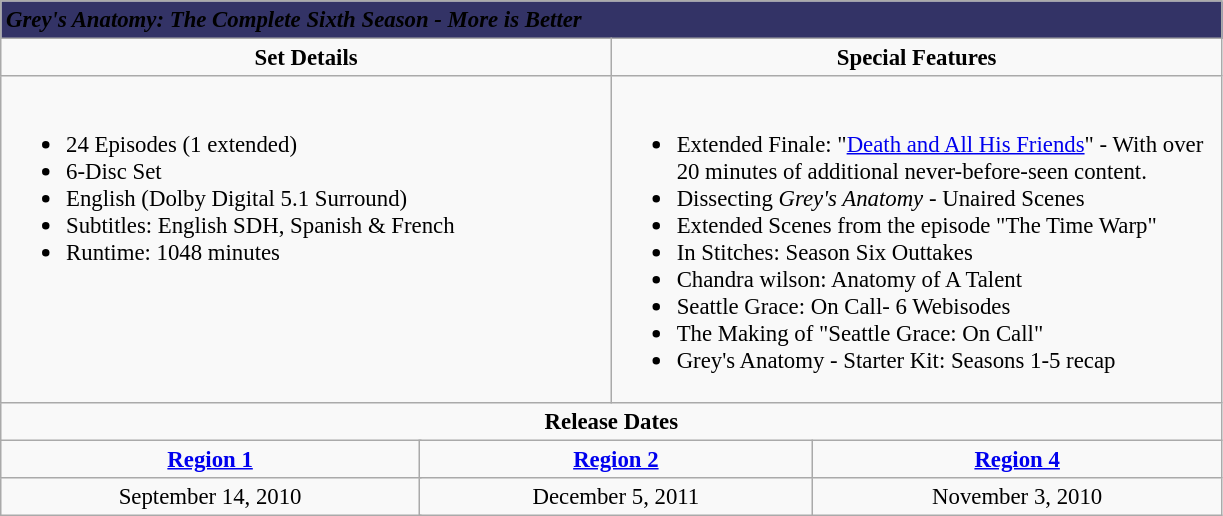<table class="wikitable" style="font-size: 95%;">
<tr style="background:#333366;">
<td colspan="6"><span> <strong><em>Grey's Anatomy: The Complete Sixth Season - More is Better</em></strong></span></td>
</tr>
<tr style="vertical-align:top; text-align:center;">
<td style="width:400px;" colspan="3"><strong>Set Details</strong></td>
<td style="width:400px; " colspan="3"><strong>Special Features</strong></td>
</tr>
<tr valign="top">
<td colspan="3"  style="text-align:left; width:400px;"><br><ul><li>24 Episodes (1 extended)</li><li>6-Disc Set</li><li>English (Dolby Digital 5.1 Surround)</li><li>Subtitles: English SDH, Spanish & French</li><li>Runtime: 1048 minutes</li></ul></td>
<td colspan="3"  style="text-align:left; width:400px;"><br><ul><li>Extended Finale: "<a href='#'>Death and All His Friends</a>" - With over 20 minutes of additional never-before-seen content.</li><li>Dissecting <em>Grey's Anatomy</em> - Unaired Scenes</li><li>Extended Scenes from the episode "The Time Warp"</li><li>In Stitches: Season Six Outtakes</li><li>Chandra wilson: Anatomy of A Talent</li><li>Seattle Grace: On Call- 6 Webisodes</li><li>The Making of "Seattle Grace: On Call"</li><li>Grey's Anatomy - Starter Kit: Seasons 1-5 recap</li></ul></td>
</tr>
<tr>
<td colspan="6" style="text-align:center;"><strong>Release Dates</strong></td>
</tr>
<tr>
<td colspan="2" style="text-align:center;"><strong><a href='#'>Region 1</a></strong></td>
<td colspan="2" style="text-align:center;"><strong><a href='#'>Region 2</a></strong></td>
<td colspan="2" style="text-align:center;"><strong><a href='#'>Region 4</a></strong></td>
</tr>
<tr style="text-align:center;">
<td colspan="2">September 14, 2010</td>
<td colspan="2">December 5, 2011</td>
<td colspan="2">November 3, 2010</td>
</tr>
</table>
